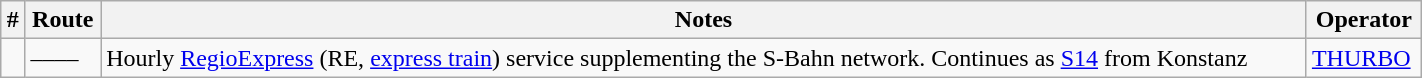<table class="wikitable" width="75%">
<tr>
<th>#</th>
<th>Route</th>
<th>Notes</th>
<th>Operator</th>
</tr>
<tr>
<td></td>
<td>––––</td>
<td>Hourly <a href='#'>RegioExpress</a> (RE, <a href='#'>express train</a>) service supplementing the S-Bahn network. Continues as <a href='#'>S14</a> from Konstanz</td>
<td><a href='#'>THURBO</a></td>
</tr>
</table>
